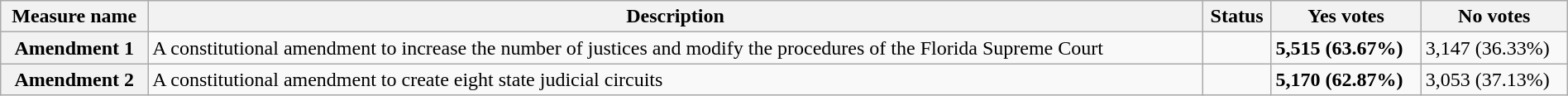<table class="wikitable sortable plainrowheaders" style="width:100%">
<tr>
<th scope="col">Measure name</th>
<th class="unsortable" scope="col">Description</th>
<th scope="col">Status</th>
<th scope="col">Yes votes</th>
<th scope="col">No votes</th>
</tr>
<tr>
<th scope="row">Amendment 1</th>
<td>A constitutional amendment to increase the number of justices and modify the procedures of the Florida Supreme Court</td>
<td></td>
<td><strong>5,515 (63.67%)</strong></td>
<td>3,147 (36.33%)</td>
</tr>
<tr>
<th scope="row">Amendment 2</th>
<td>A constitutional amendment to create eight state judicial circuits</td>
<td></td>
<td><strong>5,170 (62.87%)</strong></td>
<td>3,053 (37.13%)</td>
</tr>
</table>
